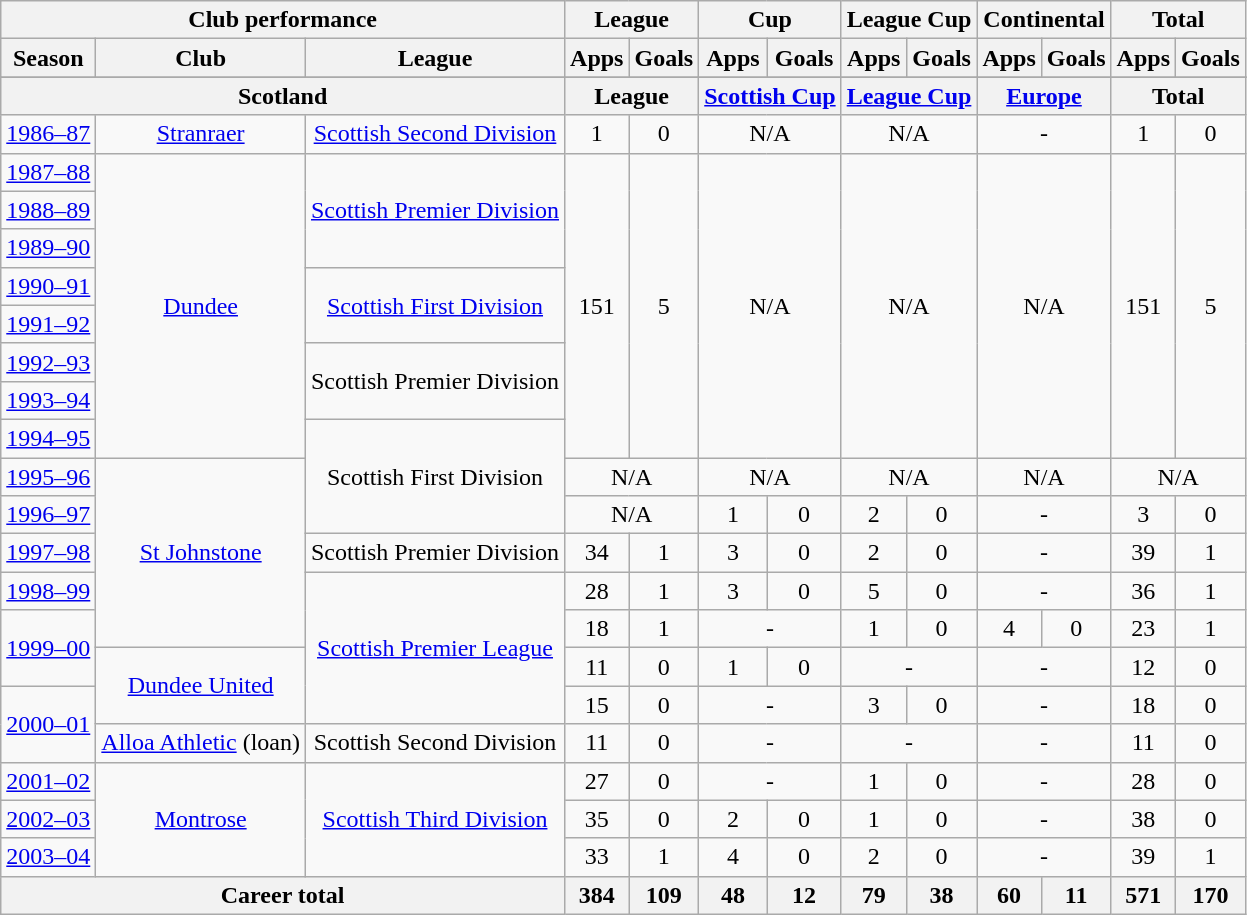<table class="wikitable" style="text-align:center">
<tr>
<th colspan=3>Club performance</th>
<th colspan=2>League</th>
<th colspan=2>Cup</th>
<th colspan=2>League Cup</th>
<th colspan=2>Continental</th>
<th colspan=2>Total</th>
</tr>
<tr>
<th>Season</th>
<th>Club</th>
<th>League</th>
<th>Apps</th>
<th>Goals</th>
<th>Apps</th>
<th>Goals</th>
<th>Apps</th>
<th>Goals</th>
<th>Apps</th>
<th>Goals</th>
<th>Apps</th>
<th>Goals</th>
</tr>
<tr>
</tr>
<tr>
<th colspan=3>Scotland</th>
<th colspan=2>League</th>
<th colspan=2><a href='#'>Scottish Cup</a></th>
<th colspan=2><a href='#'>League Cup</a></th>
<th colspan=2><a href='#'>Europe</a></th>
<th colspan=2>Total</th>
</tr>
<tr>
<td><a href='#'>1986–87</a></td>
<td><a href='#'>Stranraer</a></td>
<td><a href='#'>Scottish Second Division</a></td>
<td>1</td>
<td>0</td>
<td colspan="2">N/A</td>
<td colspan="2">N/A</td>
<td colspan="2">-</td>
<td>1</td>
<td>0</td>
</tr>
<tr>
<td><a href='#'>1987–88</a></td>
<td rowspan="8"><a href='#'>Dundee</a></td>
<td rowspan="3"><a href='#'>Scottish Premier Division</a></td>
<td rowspan="8">151</td>
<td rowspan="8">5</td>
<td colspan="2" rowspan="8">N/A</td>
<td colspan="2" rowspan="8">N/A</td>
<td colspan="2" rowspan="8">N/A</td>
<td rowspan="8">151</td>
<td rowspan="8">5</td>
</tr>
<tr>
<td><a href='#'>1988–89</a></td>
</tr>
<tr>
<td><a href='#'>1989–90</a></td>
</tr>
<tr>
<td><a href='#'>1990–91</a></td>
<td rowspan="2"><a href='#'>Scottish First Division</a></td>
</tr>
<tr>
<td><a href='#'>1991–92</a></td>
</tr>
<tr>
<td><a href='#'>1992–93</a></td>
<td rowspan="2">Scottish Premier Division</td>
</tr>
<tr>
<td><a href='#'>1993–94</a></td>
</tr>
<tr>
<td><a href='#'>1994–95</a></td>
<td rowspan="3">Scottish First Division</td>
</tr>
<tr>
<td><a href='#'>1995–96</a></td>
<td rowspan="5"><a href='#'>St Johnstone</a></td>
<td colspan="2">N/A</td>
<td colspan="2">N/A</td>
<td colspan="2">N/A</td>
<td colspan="2">N/A</td>
<td colspan="2">N/A</td>
</tr>
<tr>
<td><a href='#'>1996–97</a></td>
<td colspan="2">N/A</td>
<td>1</td>
<td>0</td>
<td>2</td>
<td>0</td>
<td colspan="2">-</td>
<td>3</td>
<td>0</td>
</tr>
<tr>
<td><a href='#'>1997–98</a></td>
<td>Scottish Premier Division</td>
<td>34</td>
<td>1</td>
<td>3</td>
<td>0</td>
<td>2</td>
<td>0</td>
<td colspan="2">-</td>
<td>39</td>
<td>1</td>
</tr>
<tr>
<td><a href='#'>1998–99</a></td>
<td rowspan="4"><a href='#'>Scottish Premier League</a></td>
<td>28</td>
<td>1</td>
<td>3</td>
<td>0</td>
<td>5</td>
<td>0</td>
<td colspan="2">-</td>
<td>36</td>
<td>1</td>
</tr>
<tr>
<td rowspan="2"><a href='#'>1999–00</a></td>
<td>18</td>
<td>1</td>
<td colspan="2">-</td>
<td>1</td>
<td>0</td>
<td>4</td>
<td>0</td>
<td>23</td>
<td>1</td>
</tr>
<tr>
<td rowspan="2"><a href='#'>Dundee United</a></td>
<td>11</td>
<td>0</td>
<td>1</td>
<td>0</td>
<td colspan="2">-</td>
<td colspan="2">-</td>
<td>12</td>
<td>0</td>
</tr>
<tr>
<td rowspan="2"><a href='#'>2000–01</a></td>
<td>15</td>
<td>0</td>
<td colspan="2">-</td>
<td>3</td>
<td>0</td>
<td colspan="2">-</td>
<td>18</td>
<td>0</td>
</tr>
<tr>
<td><a href='#'>Alloa Athletic</a> (loan)</td>
<td>Scottish Second Division</td>
<td>11</td>
<td>0</td>
<td colspan="2">-</td>
<td colspan="2">-</td>
<td colspan="2">-</td>
<td>11</td>
<td>0</td>
</tr>
<tr>
<td><a href='#'>2001–02</a></td>
<td rowspan="3"><a href='#'>Montrose</a></td>
<td rowspan="3"><a href='#'>Scottish Third Division</a></td>
<td>27</td>
<td>0</td>
<td colspan="2">-</td>
<td>1</td>
<td>0</td>
<td colspan="2">-</td>
<td>28</td>
<td>0</td>
</tr>
<tr>
<td><a href='#'>2002–03</a></td>
<td>35</td>
<td>0</td>
<td>2</td>
<td>0</td>
<td>1</td>
<td>0</td>
<td colspan="2">-</td>
<td>38</td>
<td>0</td>
</tr>
<tr>
<td><a href='#'>2003–04</a></td>
<td>33</td>
<td>1</td>
<td>4</td>
<td>0</td>
<td>2</td>
<td>0</td>
<td colspan="2">-</td>
<td>39</td>
<td>1</td>
</tr>
<tr>
<th colspan=3>Career total</th>
<th>384</th>
<th>109</th>
<th>48</th>
<th>12</th>
<th>79</th>
<th>38</th>
<th>60</th>
<th>11</th>
<th>571</th>
<th>170</th>
</tr>
</table>
